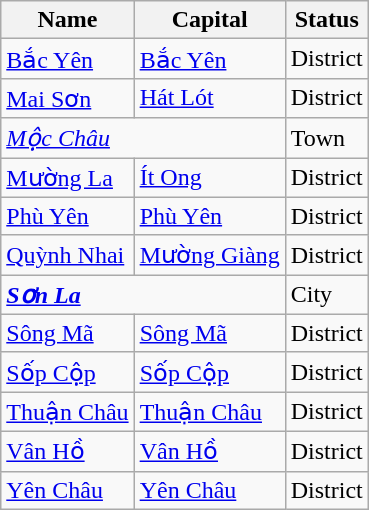<table class="wikitable sortable">
<tr>
<th>Name</th>
<th>Capital</th>
<th>Status</th>
</tr>
<tr>
<td><a href='#'>Bắc Yên</a></td>
<td><a href='#'>Bắc Yên</a></td>
<td>District</td>
</tr>
<tr>
<td><a href='#'>Mai Sơn</a></td>
<td><a href='#'>Hát Lót</a></td>
<td>District</td>
</tr>
<tr>
<td colspan="2"><em><a href='#'>Mộc Châu</a></em></td>
<td>Town</td>
</tr>
<tr>
<td><a href='#'>Mường La</a></td>
<td><a href='#'>Ít Ong</a></td>
<td>District</td>
</tr>
<tr>
<td><a href='#'>Phù Yên</a></td>
<td><a href='#'>Phù Yên</a></td>
<td>District</td>
</tr>
<tr>
<td><a href='#'>Quỳnh Nhai</a></td>
<td><a href='#'>Mường Giàng</a></td>
<td>District</td>
</tr>
<tr>
<td colspan="2"><strong><em><a href='#'>Sơn La</a></em></strong></td>
<td>City</td>
</tr>
<tr>
<td><a href='#'>Sông Mã</a></td>
<td><a href='#'>Sông Mã</a></td>
<td>District</td>
</tr>
<tr>
<td><a href='#'>Sốp Cộp</a></td>
<td><a href='#'>Sốp Cộp</a></td>
<td>District</td>
</tr>
<tr>
<td><a href='#'>Thuận Châu</a></td>
<td><a href='#'>Thuận Châu</a></td>
<td>District</td>
</tr>
<tr>
<td><a href='#'>Vân Hồ</a></td>
<td><a href='#'>Vân Hồ</a></td>
<td>District</td>
</tr>
<tr>
<td><a href='#'>Yên Châu</a></td>
<td><a href='#'>Yên Châu</a></td>
<td>District</td>
</tr>
</table>
